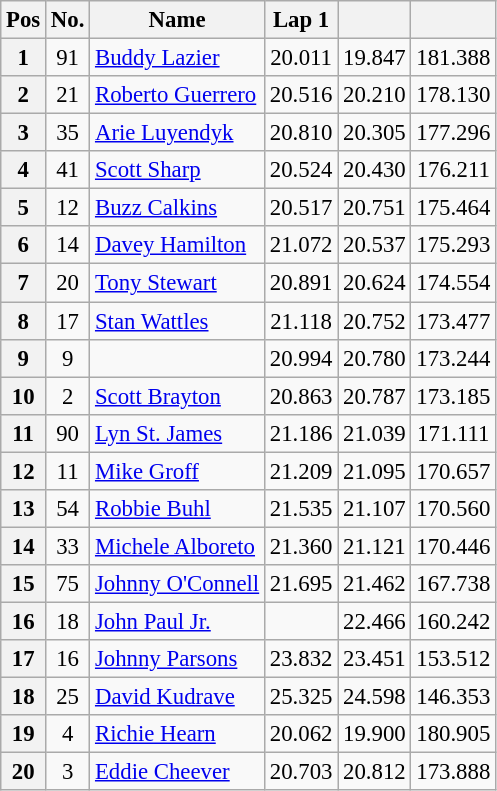<table class="wikitable sortable" " style="font-size: 95%">
<tr>
<th>Pos</th>
<th>No.</th>
<th>Name</th>
<th>Lap 1</th>
<th></th>
<th></th>
</tr>
<tr>
<th scope="row">1</th>
<td align=center>91</td>
<td> <a href='#'>Buddy Lazier</a></td>
<td align="center">20.011</td>
<td align="center">19.847</td>
<td align="center">181.388</td>
</tr>
<tr>
<th scope="row">2</th>
<td align=center>21</td>
<td> <a href='#'>Roberto Guerrero</a></td>
<td align="center">20.516</td>
<td align="center">20.210</td>
<td align="center">178.130</td>
</tr>
<tr>
<th scope="row">3</th>
<td align=center>35</td>
<td> <a href='#'>Arie Luyendyk</a></td>
<td align="center">20.810</td>
<td align="center">20.305</td>
<td align="center">177.296</td>
</tr>
<tr>
<th scope="row">4</th>
<td align=center>41</td>
<td> <a href='#'>Scott Sharp</a></td>
<td align="center">20.524</td>
<td align="center">20.430</td>
<td align="center">176.211</td>
</tr>
<tr>
<th scope="row">5</th>
<td align=center>12</td>
<td> <a href='#'>Buzz Calkins</a> <strong></strong></td>
<td align="center">20.517</td>
<td align="center">20.751</td>
<td align="center">175.464</td>
</tr>
<tr>
<th scope="row">6</th>
<td align=center>14</td>
<td> <a href='#'>Davey Hamilton</a> <strong></strong></td>
<td align="center">21.072</td>
<td align="center">20.537</td>
<td align="center">175.293</td>
</tr>
<tr>
<th scope="row">7</th>
<td align=center>20</td>
<td> <a href='#'>Tony Stewart</a> <strong></strong></td>
<td align="center">20.891</td>
<td align="center">20.624</td>
<td align="center">174.554</td>
</tr>
<tr>
<th scope="row">8</th>
<td align=center>17</td>
<td> <a href='#'>Stan Wattles</a> <strong></strong></td>
<td align="center">21.118</td>
<td align="center">20.752</td>
<td align="center">173.477</td>
</tr>
<tr>
<th scope="row">9</th>
<td align=center>9</td>
<td></td>
<td align="center">20.994</td>
<td align="center">20.780</td>
<td align="center">173.244</td>
</tr>
<tr>
<th scope="row">10</th>
<td align=center>2</td>
<td> <a href='#'>Scott Brayton</a></td>
<td align="center">20.863</td>
<td align="center">20.787</td>
<td align="center">173.185</td>
</tr>
<tr>
<th scope="row">11</th>
<td align=center>90</td>
<td> <a href='#'>Lyn St. James</a></td>
<td align="center">21.186</td>
<td align="center">21.039</td>
<td align="center">171.111</td>
</tr>
<tr>
<th scope="row">12</th>
<td align=center>11</td>
<td> <a href='#'>Mike Groff</a></td>
<td align="center">21.209</td>
<td align="center">21.095</td>
<td align="center">170.657</td>
</tr>
<tr>
<th scope="row">13</th>
<td align=center>54</td>
<td> <a href='#'>Robbie Buhl</a></td>
<td align="center">21.535</td>
<td align="center">21.107</td>
<td align="center">170.560</td>
</tr>
<tr>
<th scope="row">14</th>
<td align=center>33</td>
<td> <a href='#'>Michele Alboreto</a> <strong></strong></td>
<td align="center">21.360</td>
<td align="center">21.121</td>
<td align="center">170.446</td>
</tr>
<tr>
<th scope="row">15</th>
<td align=center>75</td>
<td> <a href='#'>Johnny O'Connell</a> <strong></strong></td>
<td align="center">21.695</td>
<td align="center">21.462</td>
<td align="center">167.738</td>
</tr>
<tr>
<th scope="row">16</th>
<td align=center>18</td>
<td> <a href='#'>John Paul Jr.</a></td>
<td align="center"></td>
<td align="center">22.466</td>
<td align="center">160.242</td>
</tr>
<tr>
<th scope="row">17</th>
<td align=center>16</td>
<td> <a href='#'>Johnny Parsons</a></td>
<td align="center">23.832</td>
<td align="center">23.451</td>
<td align="center">153.512</td>
</tr>
<tr>
<th scope="row">18</th>
<td align=center>25</td>
<td> <a href='#'>David Kudrave</a></td>
<td align="center">25.325</td>
<td align="center">24.598</td>
<td align="center">146.353</td>
</tr>
<tr>
<th scope="row">19</th>
<td align=center>4</td>
<td> <a href='#'>Richie Hearn</a> <strong></strong></td>
<td align="center">20.062</td>
<td align="center">19.900</td>
<td align="center">180.905</td>
</tr>
<tr>
<th scope="row">20</th>
<td align=center>3</td>
<td> <a href='#'>Eddie Cheever</a></td>
<td align="center">20.703</td>
<td align="center">20.812</td>
<td align="center">173.888</td>
</tr>
</table>
